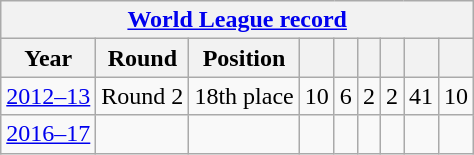<table class="wikitable" style="text-align: center;">
<tr>
<th colspan="10"><a href='#'>World League record</a></th>
</tr>
<tr>
<th>Year</th>
<th>Round</th>
<th>Position</th>
<th></th>
<th></th>
<th></th>
<th></th>
<th></th>
<th></th>
</tr>
<tr>
<td><a href='#'>2012–13</a></td>
<td>Round 2</td>
<td>18th place</td>
<td>10</td>
<td>6</td>
<td>2</td>
<td>2</td>
<td>41</td>
<td>10</td>
</tr>
<tr>
<td><a href='#'>2016–17</a></td>
<td></td>
<td></td>
<td></td>
<td></td>
<td></td>
<td></td>
<td></td>
<td></td>
</tr>
</table>
